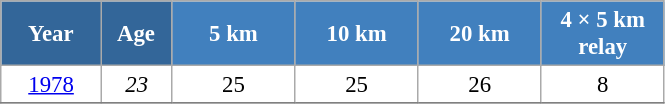<table class="wikitable" style="font-size:95%; text-align:center; border:grey solid 1px; border-collapse:collapse; background:#ffffff;">
<tr>
<th style="background-color:#369; color:white; width:60px;"> Year </th>
<th style="background-color:#369; color:white; width:40px;"> Age </th>
<th style="background-color:#4180be; color:white; width:75px;"> 5 km </th>
<th style="background-color:#4180be; color:white; width:75px;"> 10 km </th>
<th style="background-color:#4180be; color:white; width:75px;"> 20 km </th>
<th style="background-color:#4180be; color:white; width:75px;"> 4 × 5 km <br> relay </th>
</tr>
<tr>
<td><a href='#'>1978</a></td>
<td><em>23</em></td>
<td>25</td>
<td>25</td>
<td>26</td>
<td>8</td>
</tr>
<tr>
</tr>
</table>
